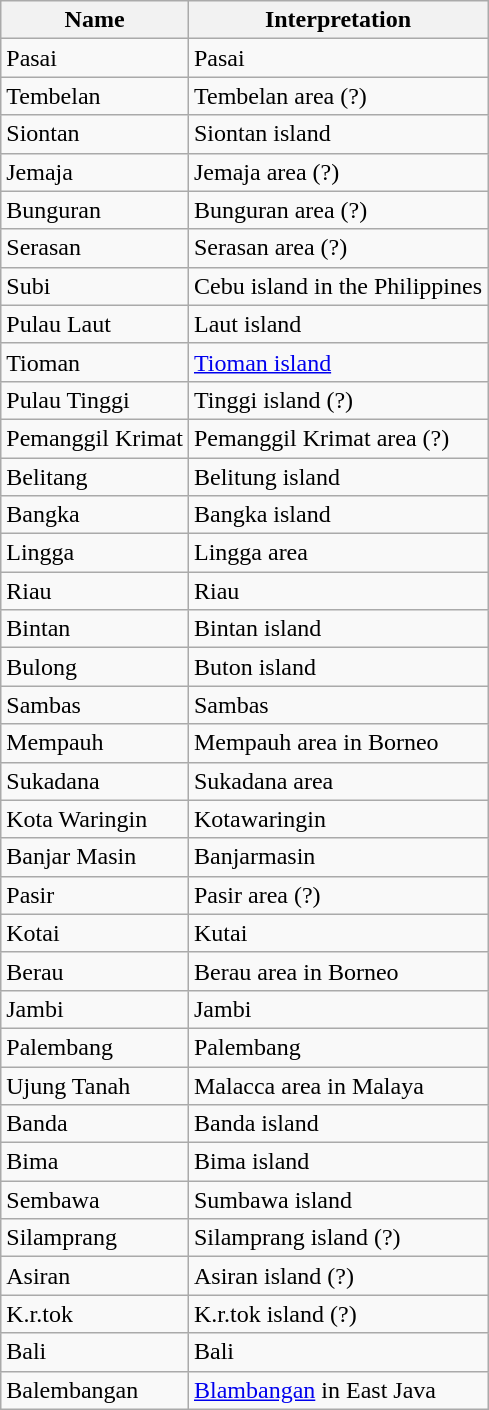<table class="wikitable">
<tr>
<th>Name</th>
<th>Interpretation</th>
</tr>
<tr>
<td>Pasai</td>
<td>Pasai</td>
</tr>
<tr>
<td>Tembelan</td>
<td>Tembelan area (?)</td>
</tr>
<tr>
<td>Siontan</td>
<td>Siontan island</td>
</tr>
<tr>
<td>Jemaja</td>
<td>Jemaja area (?)</td>
</tr>
<tr>
<td>Bunguran</td>
<td>Bunguran area (?)</td>
</tr>
<tr>
<td>Serasan</td>
<td>Serasan area (?)</td>
</tr>
<tr>
<td>Subi</td>
<td>Cebu island in the Philippines</td>
</tr>
<tr>
<td>Pulau Laut</td>
<td>Laut island</td>
</tr>
<tr>
<td>Tioman</td>
<td><a href='#'>Tioman island</a></td>
</tr>
<tr>
<td>Pulau Tinggi</td>
<td>Tinggi island (?)</td>
</tr>
<tr>
<td>Pemanggil Krimat</td>
<td>Pemanggil Krimat area (?)</td>
</tr>
<tr>
<td>Belitang</td>
<td>Belitung island</td>
</tr>
<tr>
<td>Bangka</td>
<td>Bangka island</td>
</tr>
<tr>
<td>Lingga</td>
<td>Lingga area</td>
</tr>
<tr>
<td>Riau</td>
<td>Riau</td>
</tr>
<tr>
<td>Bintan</td>
<td>Bintan island</td>
</tr>
<tr>
<td>Bulong</td>
<td>Buton island</td>
</tr>
<tr>
<td>Sambas</td>
<td>Sambas</td>
</tr>
<tr>
<td>Mempauh</td>
<td>Mempauh area in Borneo</td>
</tr>
<tr>
<td>Sukadana</td>
<td>Sukadana area</td>
</tr>
<tr>
<td>Kota Waringin</td>
<td>Kotawaringin</td>
</tr>
<tr>
<td>Banjar Masin</td>
<td>Banjarmasin</td>
</tr>
<tr>
<td>Pasir</td>
<td>Pasir area (?)</td>
</tr>
<tr>
<td>Kotai</td>
<td>Kutai</td>
</tr>
<tr>
<td>Berau</td>
<td>Berau area in Borneo</td>
</tr>
<tr>
<td>Jambi</td>
<td>Jambi</td>
</tr>
<tr>
<td>Palembang</td>
<td>Palembang</td>
</tr>
<tr>
<td>Ujung Tanah</td>
<td>Malacca area in Malaya</td>
</tr>
<tr>
<td>Banda</td>
<td>Banda island</td>
</tr>
<tr>
<td>Bima</td>
<td>Bima island</td>
</tr>
<tr>
<td>Sembawa</td>
<td>Sumbawa island</td>
</tr>
<tr>
<td>Silamprang</td>
<td>Silamprang island (?)</td>
</tr>
<tr>
<td>Asiran</td>
<td>Asiran island (?)</td>
</tr>
<tr>
<td>K.r.tok</td>
<td>K.r.tok island (?)</td>
</tr>
<tr>
<td>Bali</td>
<td>Bali</td>
</tr>
<tr>
<td>Balembangan</td>
<td><a href='#'>Blambangan</a> in East Java</td>
</tr>
</table>
